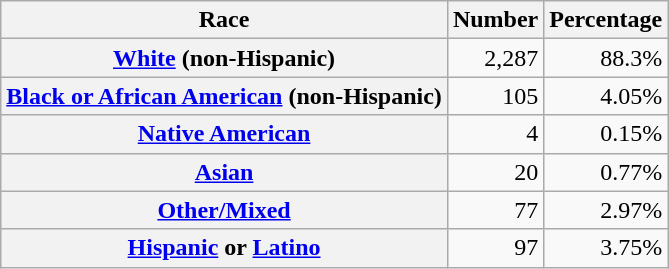<table class="wikitable" style="text-align:right">
<tr>
<th scope="col">Race</th>
<th scope="col">Number</th>
<th scope="col">Percentage</th>
</tr>
<tr>
<th scope="row"><a href='#'>White</a> (non-Hispanic)</th>
<td>2,287</td>
<td>88.3%</td>
</tr>
<tr>
<th scope="row"><a href='#'>Black or African American</a> (non-Hispanic)</th>
<td>105</td>
<td>4.05%</td>
</tr>
<tr>
<th scope="row"><a href='#'>Native American</a></th>
<td>4</td>
<td>0.15%</td>
</tr>
<tr>
<th scope="row"><a href='#'>Asian</a></th>
<td>20</td>
<td>0.77%</td>
</tr>
<tr>
<th scope="row"><a href='#'>Other/Mixed</a></th>
<td>77</td>
<td>2.97%</td>
</tr>
<tr>
<th scope="row"><a href='#'>Hispanic</a> or <a href='#'>Latino</a></th>
<td>97</td>
<td>3.75%</td>
</tr>
</table>
